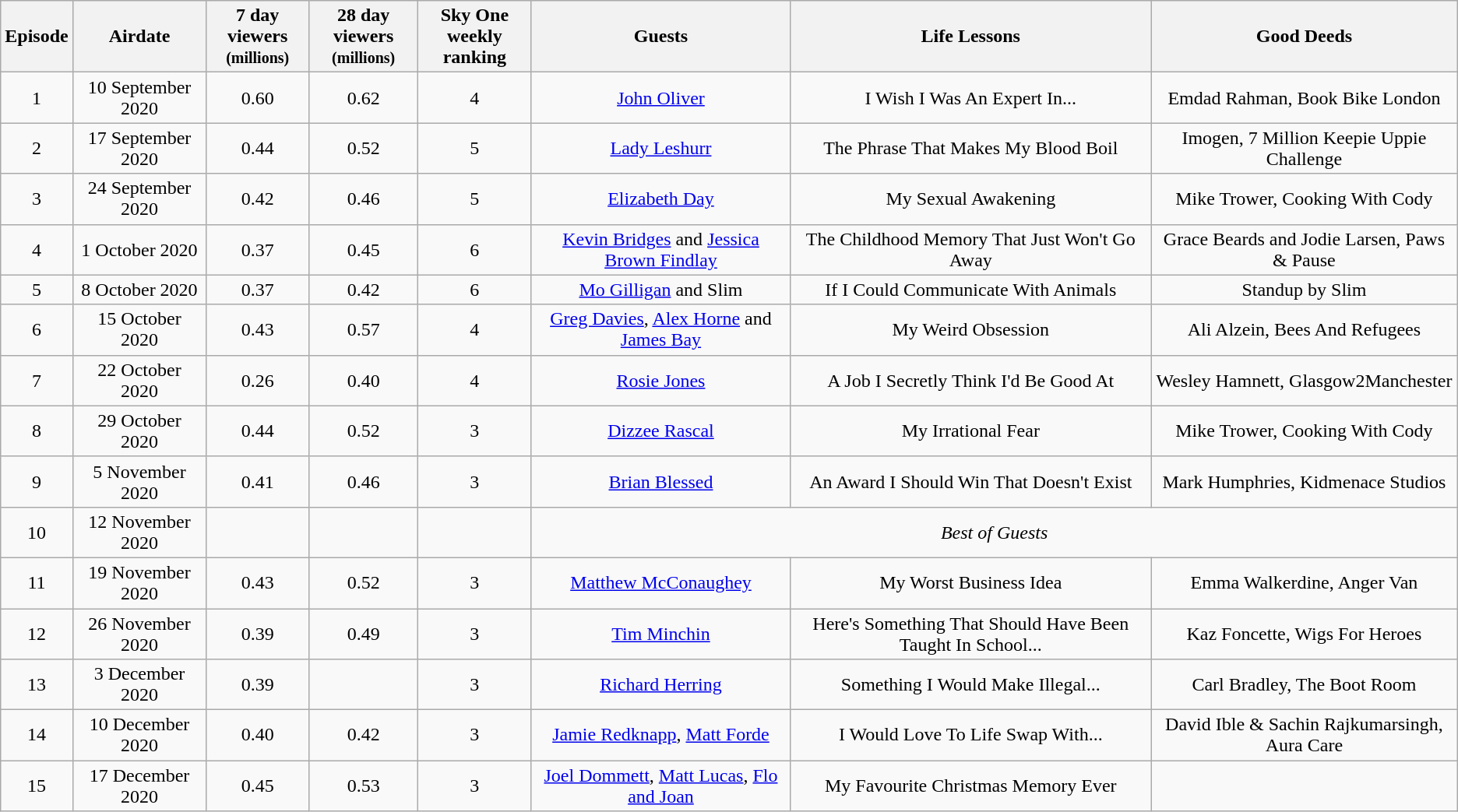<table class="wikitable" style="text-align:center;">
<tr>
<th>Episode</th>
<th>Airdate</th>
<th>7 day viewers<br><small>(millions)</small></th>
<th>28 day viewers<br><small>(millions)</small></th>
<th>Sky One<br>weekly ranking</th>
<th>Guests</th>
<th>Life Lessons</th>
<th>Good Deeds</th>
</tr>
<tr>
<td>1</td>
<td>10 September 2020</td>
<td>0.60</td>
<td>0.62</td>
<td>4</td>
<td><a href='#'>John Oliver</a></td>
<td>I Wish I Was An Expert In...</td>
<td>Emdad Rahman, Book Bike London</td>
</tr>
<tr>
<td>2</td>
<td>17 September 2020</td>
<td>0.44</td>
<td>0.52</td>
<td>5</td>
<td><a href='#'>Lady Leshurr</a></td>
<td>The Phrase That Makes My Blood Boil</td>
<td>Imogen, 7 Million Keepie Uppie Challenge</td>
</tr>
<tr>
<td>3</td>
<td>24 September 2020</td>
<td>0.42</td>
<td>0.46</td>
<td>5</td>
<td><a href='#'>Elizabeth Day</a></td>
<td>My Sexual Awakening</td>
<td>Mike Trower, Cooking With Cody</td>
</tr>
<tr>
<td>4</td>
<td>1 October 2020</td>
<td>0.37</td>
<td>0.45</td>
<td>6</td>
<td><a href='#'>Kevin Bridges</a> and <a href='#'>Jessica Brown Findlay</a></td>
<td>The Childhood Memory That Just Won't Go Away</td>
<td>Grace Beards and Jodie Larsen, Paws & Pause</td>
</tr>
<tr>
<td>5</td>
<td>8 October 2020</td>
<td>0.37</td>
<td>0.42</td>
<td>6</td>
<td><a href='#'>Mo Gilligan</a> and Slim</td>
<td>If I Could Communicate With Animals</td>
<td>Standup by Slim</td>
</tr>
<tr>
<td>6</td>
<td>15 October 2020</td>
<td>0.43</td>
<td>0.57</td>
<td>4</td>
<td><a href='#'>Greg Davies</a>, <a href='#'>Alex Horne</a> and <a href='#'>James Bay</a></td>
<td>My Weird Obsession</td>
<td>Ali Alzein, Bees And Refugees</td>
</tr>
<tr>
<td>7</td>
<td>22 October 2020</td>
<td>0.26</td>
<td>0.40</td>
<td>4</td>
<td><a href='#'>Rosie Jones</a></td>
<td>A Job I Secretly Think I'd Be Good At</td>
<td>Wesley Hamnett, Glasgow2Manchester</td>
</tr>
<tr>
<td>8</td>
<td>29 October 2020</td>
<td>0.44</td>
<td>0.52</td>
<td>3</td>
<td><a href='#'>Dizzee Rascal</a></td>
<td>My Irrational Fear</td>
<td>Mike Trower, Cooking With Cody</td>
</tr>
<tr>
<td>9</td>
<td>5 November 2020</td>
<td>0.41</td>
<td>0.46</td>
<td>3</td>
<td><a href='#'>Brian Blessed</a></td>
<td>An Award I Should Win That Doesn't Exist</td>
<td>Mark Humphries, Kidmenace Studios</td>
</tr>
<tr>
<td>10</td>
<td>12 November 2020</td>
<td></td>
<td></td>
<td></td>
<td colspan="3"><em>Best of Guests</em></td>
</tr>
<tr>
<td>11</td>
<td>19 November 2020</td>
<td>0.43</td>
<td>0.52</td>
<td>3</td>
<td><a href='#'>Matthew McConaughey</a></td>
<td>My Worst Business Idea</td>
<td>Emma Walkerdine, Anger Van</td>
</tr>
<tr>
<td>12</td>
<td>26 November 2020</td>
<td>0.39</td>
<td>0.49</td>
<td>3</td>
<td><a href='#'>Tim Minchin</a></td>
<td>Here's Something That Should Have Been Taught In School...</td>
<td>Kaz Foncette, Wigs For Heroes</td>
</tr>
<tr>
<td>13</td>
<td>3 December 2020</td>
<td>0.39</td>
<td></td>
<td>3</td>
<td><a href='#'>Richard Herring</a></td>
<td>Something I Would Make Illegal...</td>
<td>Carl Bradley, The Boot Room</td>
</tr>
<tr>
<td>14</td>
<td>10 December 2020</td>
<td>0.40</td>
<td>0.42</td>
<td>3</td>
<td><a href='#'>Jamie Redknapp</a>, <a href='#'>Matt Forde</a></td>
<td>I Would Love To Life Swap With...</td>
<td>David Ible & Sachin Rajkumarsingh, Aura Care</td>
</tr>
<tr>
<td>15</td>
<td>17 December 2020</td>
<td>0.45</td>
<td>0.53</td>
<td>3</td>
<td><a href='#'>Joel Dommett</a>, <a href='#'>Matt Lucas</a>, <a href='#'>Flo and Joan</a></td>
<td>My Favourite Christmas Memory Ever</td>
<td></td>
</tr>
</table>
